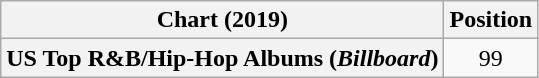<table class="wikitable plainrowheaders" style="text-align:center">
<tr>
<th scope="col">Chart (2019)</th>
<th scope="col">Position</th>
</tr>
<tr>
<th scope="row">US Top R&B/Hip-Hop Albums (<em>Billboard</em>)</th>
<td>99</td>
</tr>
</table>
